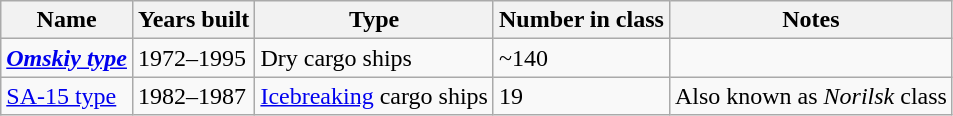<table class="wikitable sortable">
<tr>
<th>Name</th>
<th>Years built</th>
<th>Type</th>
<th>Number in class</th>
<th>Notes</th>
</tr>
<tr>
<td><a href='#'><strong><em>Omskiy<em> type<strong></a></td>
<td>1972–1995</td>
<td>Dry cargo ships</td>
<td>~140</td>
<td></td>
</tr>
<tr>
<td><a href='#'></em></strong>SA-15</em> type</strong></a></td>
<td>1982–1987</td>
<td><a href='#'>Icebreaking</a> cargo ships</td>
<td>19</td>
<td>Also known as <em>Norilsk</em> class</td>
</tr>
</table>
